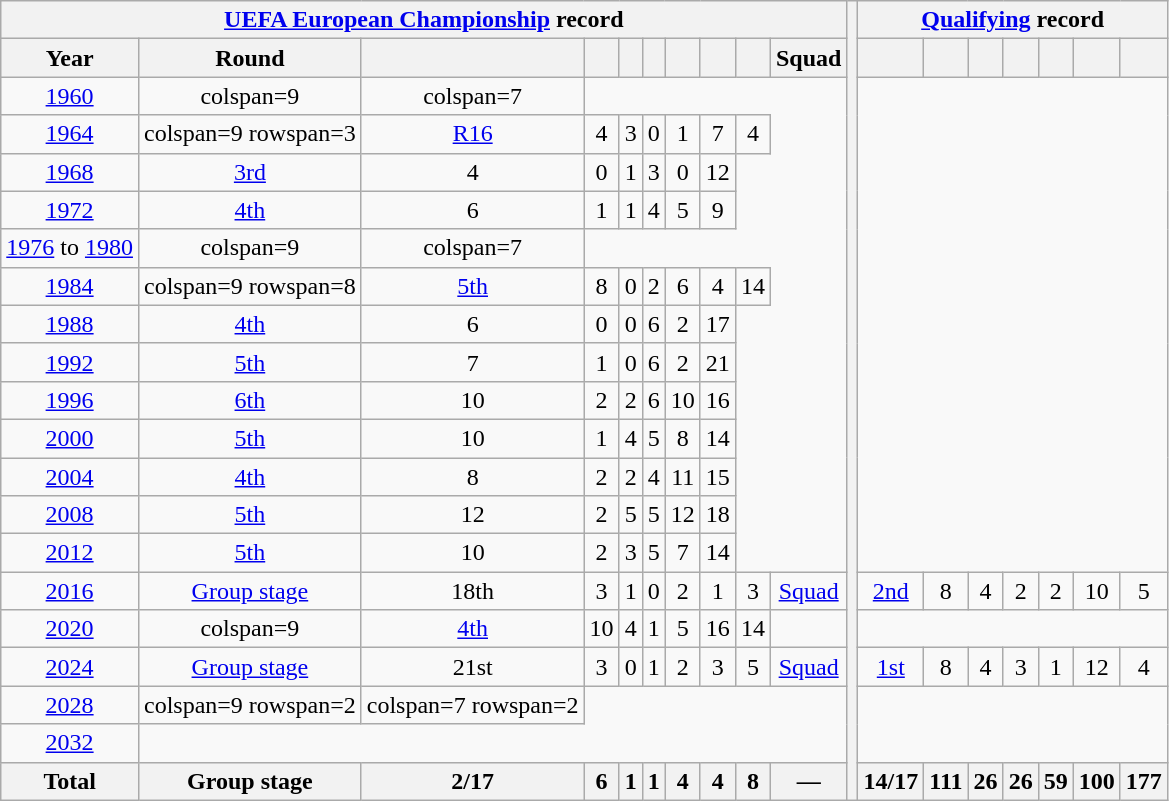<table class="wikitable" style="text-align: center;">
<tr>
<th colspan=10><a href='#'>UEFA European Championship</a> record</th>
<th rowspan=22></th>
<th colspan=8><a href='#'>Qualifying</a> record</th>
</tr>
<tr>
<th>Year</th>
<th>Round</th>
<th></th>
<th></th>
<th></th>
<th></th>
<th></th>
<th></th>
<th></th>
<th>Squad</th>
<th></th>
<th></th>
<th></th>
<th></th>
<th></th>
<th></th>
<th></th>
</tr>
<tr>
<td> <a href='#'>1960</a></td>
<td>colspan=9 </td>
<td>colspan=7 </td>
</tr>
<tr>
<td> <a href='#'>1964</a></td>
<td>colspan=9 rowspan=3 </td>
<td><a href='#'>R16</a></td>
<td>4</td>
<td>3</td>
<td>0</td>
<td>1</td>
<td>7</td>
<td>4</td>
</tr>
<tr>
<td> <a href='#'>1968</a></td>
<td><a href='#'>3rd</a></td>
<td>4</td>
<td>0</td>
<td>1</td>
<td>3</td>
<td>0</td>
<td>12</td>
</tr>
<tr>
<td> <a href='#'>1972</a></td>
<td><a href='#'>4th</a></td>
<td>6</td>
<td>1</td>
<td>1</td>
<td>4</td>
<td>5</td>
<td>9</td>
</tr>
<tr>
<td> <a href='#'>1976</a> to  <a href='#'>1980</a></td>
<td>colspan=9 </td>
<td>colspan=7 </td>
</tr>
<tr>
<td> <a href='#'>1984</a></td>
<td>colspan=9 rowspan=8 </td>
<td><a href='#'>5th</a></td>
<td>8</td>
<td>0</td>
<td>2</td>
<td>6</td>
<td>4</td>
<td>14</td>
</tr>
<tr>
<td> <a href='#'>1988</a></td>
<td><a href='#'>4th</a></td>
<td>6</td>
<td>0</td>
<td>0</td>
<td>6</td>
<td>2</td>
<td>17</td>
</tr>
<tr>
<td> <a href='#'>1992</a></td>
<td><a href='#'>5th</a></td>
<td>7</td>
<td>1</td>
<td>0</td>
<td>6</td>
<td>2</td>
<td>21</td>
</tr>
<tr>
<td> <a href='#'>1996</a></td>
<td><a href='#'>6th</a></td>
<td>10</td>
<td>2</td>
<td>2</td>
<td>6</td>
<td>10</td>
<td>16</td>
</tr>
<tr>
<td>  <a href='#'>2000</a></td>
<td><a href='#'>5th</a></td>
<td>10</td>
<td>1</td>
<td>4</td>
<td>5</td>
<td>8</td>
<td>14</td>
</tr>
<tr>
<td> <a href='#'>2004</a></td>
<td><a href='#'>4th</a></td>
<td>8</td>
<td>2</td>
<td>2</td>
<td>4</td>
<td>11</td>
<td>15</td>
</tr>
<tr>
<td>  <a href='#'>2008</a></td>
<td><a href='#'>5th</a></td>
<td>12</td>
<td>2</td>
<td>5</td>
<td>5</td>
<td>12</td>
<td>18</td>
</tr>
<tr>
<td>  <a href='#'>2012</a></td>
<td><a href='#'>5th</a></td>
<td>10</td>
<td>2</td>
<td>3</td>
<td>5</td>
<td>7</td>
<td>14</td>
</tr>
<tr>
<td> <a href='#'>2016</a></td>
<td><a href='#'>Group stage</a></td>
<td>18th</td>
<td>3</td>
<td>1</td>
<td>0</td>
<td>2</td>
<td>1</td>
<td>3</td>
<td><a href='#'>Squad</a></td>
<td><a href='#'>2nd</a></td>
<td>8</td>
<td>4</td>
<td>2</td>
<td>2</td>
<td>10</td>
<td>5</td>
</tr>
<tr>
<td> <a href='#'>2020</a></td>
<td>colspan=9 </td>
<td><a href='#'>4th</a></td>
<td>10</td>
<td>4</td>
<td>1</td>
<td>5</td>
<td>16</td>
<td>14</td>
</tr>
<tr>
<td> <a href='#'>2024</a></td>
<td><a href='#'>Group stage</a></td>
<td>21st</td>
<td>3</td>
<td>0</td>
<td>1</td>
<td>2</td>
<td>3</td>
<td>5</td>
<td><a href='#'>Squad</a></td>
<td><a href='#'>1st</a></td>
<td>8</td>
<td>4</td>
<td>3</td>
<td>1</td>
<td>12</td>
<td>4</td>
</tr>
<tr>
<td>   <a href='#'>2028</a></td>
<td>colspan=9 rowspan=2 </td>
<td>colspan=7 rowspan=2 </td>
</tr>
<tr>
<td>  <a href='#'>2032</a></td>
</tr>
<tr>
<th>Total</th>
<th>Group stage</th>
<th>2/17</th>
<th>6</th>
<th>1</th>
<th>1</th>
<th>4</th>
<th>4</th>
<th>8</th>
<th>—</th>
<th>14/17</th>
<th>111</th>
<th>26</th>
<th>26</th>
<th>59</th>
<th>100</th>
<th>177</th>
</tr>
</table>
